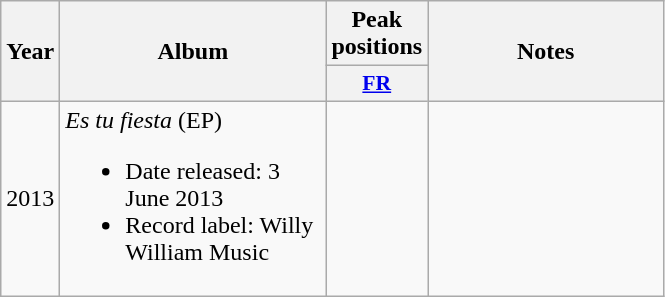<table class="wikitable">
<tr>
<th align="center" rowspan="2" width="10">Year</th>
<th align="center" rowspan="2" width="170">Album</th>
<th align="center" colspan="1" width="20">Peak positions</th>
<th align="center" rowspan="2" width="150">Notes</th>
</tr>
<tr>
<th scope="col" style="width:3em;font-size:90%;"><a href='#'>FR</a><br></th>
</tr>
<tr>
<td style="text-align:center;" rowspan=3>2013</td>
<td><em>Es tu fiesta</em> (EP)<br><ul><li>Date released: 3 June 2013</li><li>Record label: Willy William Music</li></ul></td>
<td style="text-align:center;"></td>
<td><br></td>
</tr>
</table>
